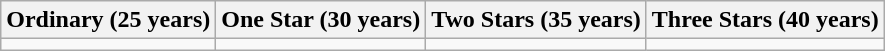<table class="wikitable">
<tr>
<th>Ordinary (25 years)</th>
<th>One Star (30 years)</th>
<th>Two Stars (35 years)</th>
<th>Three Stars (40 years)</th>
</tr>
<tr>
<td></td>
<td></td>
<td></td>
<td></td>
</tr>
</table>
